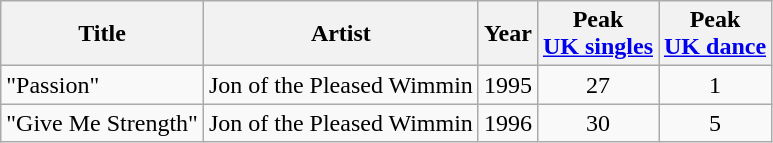<table class="wikitable sortable">
<tr>
<th>Title</th>
<th>Artist</th>
<th>Year</th>
<th>Peak<br><a href='#'>UK singles</a></th>
<th>Peak<br><a href='#'>UK dance</a></th>
</tr>
<tr>
<td>"Passion"</td>
<td>Jon of the Pleased Wimmin</td>
<td>1995</td>
<td style="text-align:center;">27</td>
<td style="text-align:center;">1</td>
</tr>
<tr>
<td>"Give Me Strength"</td>
<td>Jon of the Pleased Wimmin</td>
<td>1996</td>
<td style="text-align:center;">30</td>
<td style="text-align:center;">5</td>
</tr>
</table>
